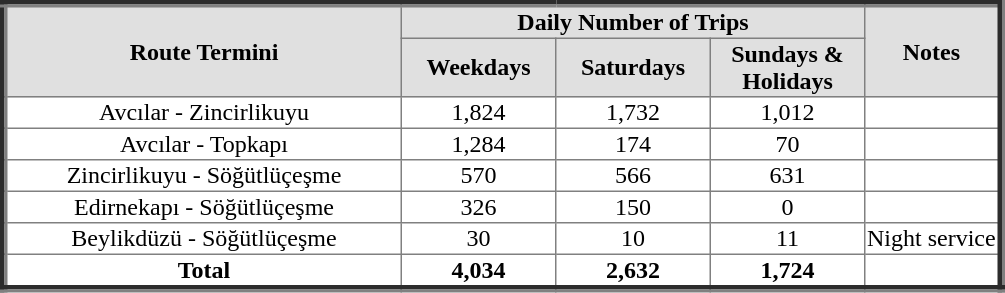<table class="toccolours" border="5" cellpadding="1" style="border-collapse:collapse">
<tr style="text-align:center; background:#e0e0e0">
<th rowspan=2 width="260" align=center>Route Termini</th>
<td colspan=3 width="300" align=center><strong>Daily Number of Trips</strong></td>
<td rowspan="2"><strong>Notes</strong></td>
</tr>
<tr style="text-align:center; background:#e0e0e0">
<th width="100" align=center>Weekdays</th>
<th width="100" align=center>Saturdays</th>
<th width="100" align=center>Sundays & Holidays</th>
</tr>
<tr style="text-align:center">
<td>Avcılar - Zincirlikuyu</td>
<td>1,824</td>
<td>1,732</td>
<td>1,012</td>
<td></td>
</tr>
<tr style="text-align:center">
<td>Avcılar - Topkapı</td>
<td>1,284</td>
<td>174</td>
<td>70</td>
<td></td>
</tr>
<tr style="text-align:center">
<td>Zincirlikuyu - Söğütlüçeşme</td>
<td>570</td>
<td>566</td>
<td>631</td>
<td></td>
</tr>
<tr style="text-align:center">
<td>Edirnekapı - Söğütlüçeşme</td>
<td>326</td>
<td>150</td>
<td>0</td>
<td></td>
</tr>
<tr style="text-align:center">
<td>Beylikdüzü - Söğütlüçeşme</td>
<td>30</td>
<td>10</td>
<td>11</td>
<td>Night service</td>
</tr>
<tr style="text-align:center">
<td><strong>Total</strong></td>
<th>4,034</th>
<th>2,632</th>
<th>1,724</th>
<th></th>
</tr>
</table>
